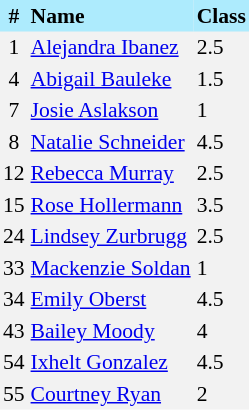<table border=0 cellpadding=2 cellspacing=0  |- bgcolor=#F2F2F2 style="text-align:center; font-size:90%;">
<tr bgcolor=#ADEBFD>
<th>#</th>
<th align=left>Name</th>
<th align=left>Class</th>
</tr>
<tr>
<td>1</td>
<td align=left><a href='#'>Alejandra Ibanez</a></td>
<td align=left>2.5</td>
</tr>
<tr>
<td>4</td>
<td align=left><a href='#'>Abigail Bauleke</a></td>
<td align=left>1.5</td>
</tr>
<tr>
<td>7</td>
<td align=left><a href='#'>Josie Aslakson</a></td>
<td align=left>1</td>
</tr>
<tr>
<td>8</td>
<td align=left><a href='#'>Natalie Schneider</a></td>
<td align=left>4.5</td>
</tr>
<tr>
<td>12</td>
<td align=left><a href='#'>Rebecca Murray</a></td>
<td align=left>2.5</td>
</tr>
<tr>
<td>15</td>
<td align=left><a href='#'>Rose Hollermann</a></td>
<td align=left>3.5</td>
</tr>
<tr>
<td>24</td>
<td align=left><a href='#'>Lindsey Zurbrugg</a></td>
<td align=left>2.5</td>
</tr>
<tr>
<td>33</td>
<td align=left><a href='#'>Mackenzie Soldan</a></td>
<td align=left>1</td>
</tr>
<tr>
<td>34</td>
<td align=left><a href='#'>Emily Oberst</a></td>
<td align=left>4.5</td>
</tr>
<tr>
<td>43</td>
<td align=left><a href='#'>Bailey Moody</a></td>
<td align=left>4</td>
</tr>
<tr>
<td>54</td>
<td align=left><a href='#'>Ixhelt Gonzalez</a></td>
<td align=left>4.5</td>
</tr>
<tr>
<td>55</td>
<td align=left><a href='#'>Courtney Ryan</a></td>
<td align=left>2</td>
</tr>
</table>
